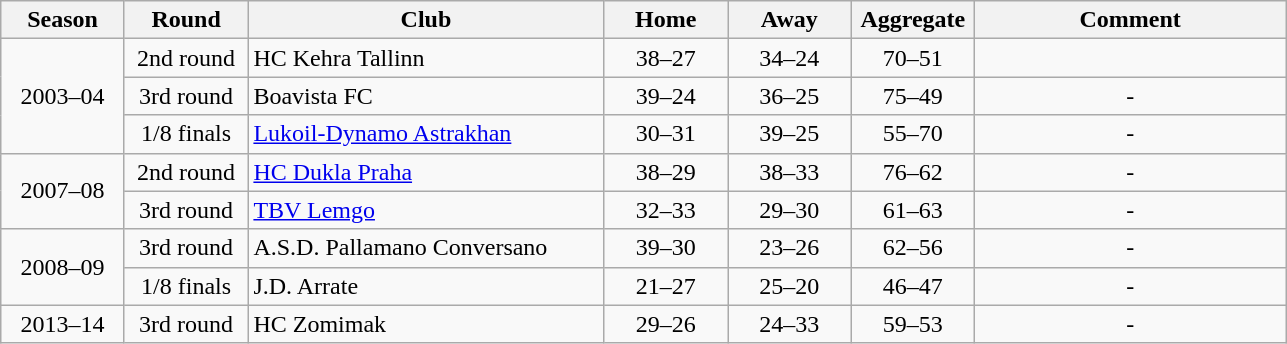<table class="wikitable" style="text-align:center;">
<tr>
<th width=75px>Season</th>
<th width=75px>Round</th>
<th width=230px>Club</th>
<th width=75px>Home</th>
<th width=75px>Away</th>
<th width=75px>Aggregate</th>
<th width=200px>Comment</th>
</tr>
<tr>
<td rowspan="3">2003–04</td>
<td>2nd round</td>
<td align=left> HC Kehra Tallinn</td>
<td>38–27</td>
<td>34–24</td>
<td>70–51</td>
<td></td>
</tr>
<tr>
<td>3rd round</td>
<td align=left> Boavista FC</td>
<td>39–24</td>
<td>36–25</td>
<td>75–49</td>
<td>-</td>
</tr>
<tr>
<td>1/8 finals</td>
<td align=left> <a href='#'>Lukoil-Dynamo Astrakhan</a></td>
<td>30–31</td>
<td>39–25</td>
<td>55–70</td>
<td>-</td>
</tr>
<tr>
<td rowspan="2">2007–08</td>
<td>2nd round</td>
<td align=left> <a href='#'>HC Dukla Praha</a></td>
<td>38–29</td>
<td>38–33</td>
<td>76–62</td>
<td>-</td>
</tr>
<tr>
<td>3rd round</td>
<td align=left> <a href='#'>TBV Lemgo</a></td>
<td>32–33</td>
<td>29–30</td>
<td>61–63</td>
<td>-</td>
</tr>
<tr>
<td rowspan="2">2008–09</td>
<td>3rd round</td>
<td align=left> A.S.D. Pallamano Conversano</td>
<td>39–30</td>
<td>23–26</td>
<td>62–56</td>
<td>-</td>
</tr>
<tr>
<td>1/8 finals</td>
<td align=left> J.D. Arrate</td>
<td>21–27</td>
<td>25–20</td>
<td>46–47</td>
<td>-</td>
</tr>
<tr>
<td>2013–14</td>
<td>3rd round</td>
<td align=left> HC Zomimak</td>
<td>29–26</td>
<td>24–33</td>
<td>59–53</td>
<td>-</td>
</tr>
</table>
